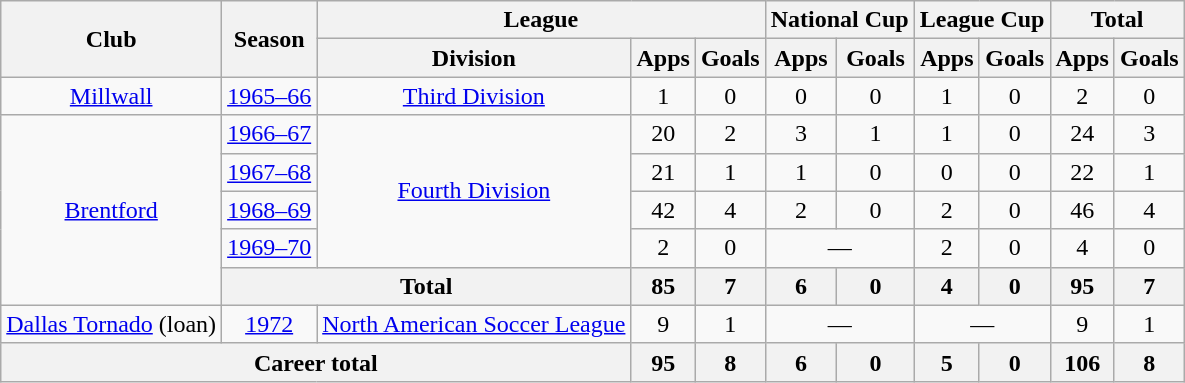<table class="wikitable" style="text-align: center;">
<tr>
<th rowspan="2">Club</th>
<th rowspan="2">Season</th>
<th colspan="3">League</th>
<th colspan="2">National Cup</th>
<th colspan="2">League Cup</th>
<th colspan="2">Total</th>
</tr>
<tr>
<th>Division</th>
<th>Apps</th>
<th>Goals</th>
<th>Apps</th>
<th>Goals</th>
<th>Apps</th>
<th>Goals</th>
<th>Apps</th>
<th>Goals</th>
</tr>
<tr>
<td><a href='#'>Millwall</a></td>
<td><a href='#'>1965–66</a></td>
<td><a href='#'>Third Division</a></td>
<td>1</td>
<td>0</td>
<td>0</td>
<td>0</td>
<td>1</td>
<td>0</td>
<td>2</td>
<td>0</td>
</tr>
<tr>
<td rowspan="5"><a href='#'>Brentford</a></td>
<td><a href='#'>1966–67</a></td>
<td rowspan="4"><a href='#'>Fourth Division</a></td>
<td>20</td>
<td>2</td>
<td>3</td>
<td>1</td>
<td>1</td>
<td>0</td>
<td>24</td>
<td>3</td>
</tr>
<tr>
<td><a href='#'>1967–68</a></td>
<td>21</td>
<td>1</td>
<td>1</td>
<td>0</td>
<td>0</td>
<td>0</td>
<td>22</td>
<td>1</td>
</tr>
<tr>
<td><a href='#'>1968–69</a></td>
<td>42</td>
<td>4</td>
<td>2</td>
<td>0</td>
<td>2</td>
<td>0</td>
<td>46</td>
<td>4</td>
</tr>
<tr>
<td><a href='#'>1969–70</a></td>
<td>2</td>
<td>0</td>
<td colspan="2">—</td>
<td>2</td>
<td>0</td>
<td>4</td>
<td>0</td>
</tr>
<tr>
<th colspan="2">Total</th>
<th>85</th>
<th>7</th>
<th>6</th>
<th>0</th>
<th>4</th>
<th>0</th>
<th>95</th>
<th>7</th>
</tr>
<tr>
<td><a href='#'>Dallas Tornado</a> (loan)</td>
<td><a href='#'>1972</a></td>
<td><a href='#'>North American Soccer League</a></td>
<td>9</td>
<td>1</td>
<td colspan="2">—</td>
<td colspan="2">—</td>
<td>9</td>
<td>1</td>
</tr>
<tr>
<th colspan="3">Career total</th>
<th>95</th>
<th>8</th>
<th>6</th>
<th>0</th>
<th>5</th>
<th>0</th>
<th>106</th>
<th>8</th>
</tr>
</table>
